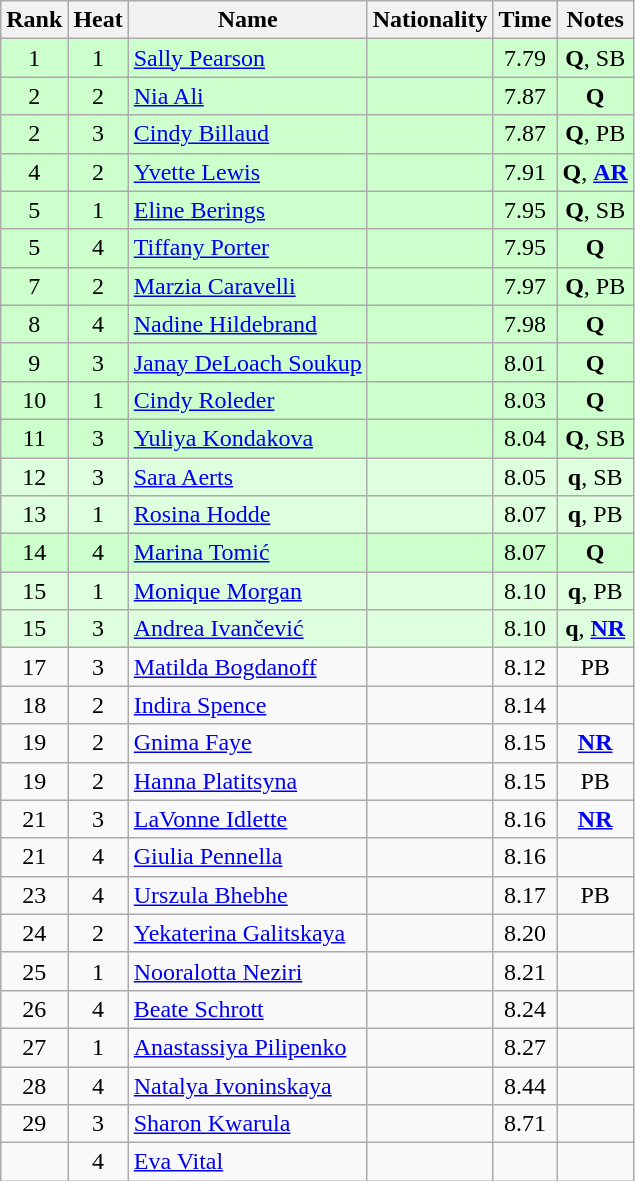<table class="wikitable sortable" style="text-align:center">
<tr>
<th>Rank</th>
<th>Heat</th>
<th>Name</th>
<th>Nationality</th>
<th>Time</th>
<th>Notes</th>
</tr>
<tr bgcolor=ccffcc>
<td>1</td>
<td>1</td>
<td align=left><a href='#'>Sally Pearson</a></td>
<td align=left></td>
<td>7.79</td>
<td><strong>Q</strong>, SB</td>
</tr>
<tr bgcolor=ccffcc>
<td>2</td>
<td>2</td>
<td align=left><a href='#'>Nia Ali</a></td>
<td align=left></td>
<td>7.87</td>
<td><strong>Q</strong></td>
</tr>
<tr bgcolor=ccffcc>
<td>2</td>
<td>3</td>
<td align=left><a href='#'>Cindy Billaud</a></td>
<td align=left></td>
<td>7.87</td>
<td><strong>Q</strong>, PB</td>
</tr>
<tr bgcolor=ccffcc>
<td>4</td>
<td>2</td>
<td align=left><a href='#'>Yvette Lewis</a></td>
<td align=left></td>
<td>7.91</td>
<td><strong>Q</strong>, <strong><a href='#'>AR</a></strong></td>
</tr>
<tr bgcolor=ccffcc>
<td>5</td>
<td>1</td>
<td align=left><a href='#'>Eline Berings</a></td>
<td align=left></td>
<td>7.95</td>
<td><strong>Q</strong>, SB</td>
</tr>
<tr bgcolor=ccffcc>
<td>5</td>
<td>4</td>
<td align=left><a href='#'>Tiffany Porter</a></td>
<td align=left></td>
<td>7.95</td>
<td><strong>Q</strong></td>
</tr>
<tr bgcolor=ccffcc>
<td>7</td>
<td>2</td>
<td align=left><a href='#'>Marzia Caravelli</a></td>
<td align=left></td>
<td>7.97</td>
<td><strong>Q</strong>, PB</td>
</tr>
<tr bgcolor=ccffcc>
<td>8</td>
<td>4</td>
<td align=left><a href='#'>Nadine Hildebrand</a></td>
<td align=left></td>
<td>7.98</td>
<td><strong>Q</strong></td>
</tr>
<tr bgcolor=ccffcc>
<td>9</td>
<td>3</td>
<td align=left><a href='#'>Janay DeLoach Soukup</a></td>
<td align=left></td>
<td>8.01</td>
<td><strong>Q</strong></td>
</tr>
<tr bgcolor=ccffcc>
<td>10</td>
<td>1</td>
<td align=left><a href='#'>Cindy Roleder</a></td>
<td align=left></td>
<td>8.03</td>
<td><strong>Q</strong></td>
</tr>
<tr bgcolor=ccffcc>
<td>11</td>
<td>3</td>
<td align=left><a href='#'>Yuliya Kondakova</a></td>
<td align=left></td>
<td>8.04</td>
<td><strong>Q</strong>, SB</td>
</tr>
<tr bgcolor=ddffdd>
<td>12</td>
<td>3</td>
<td align=left><a href='#'>Sara Aerts</a></td>
<td align=left></td>
<td>8.05</td>
<td><strong>q</strong>, SB</td>
</tr>
<tr bgcolor=ddffdd>
<td>13</td>
<td>1</td>
<td align=left><a href='#'>Rosina Hodde</a></td>
<td align=left></td>
<td>8.07</td>
<td><strong>q</strong>, PB</td>
</tr>
<tr bgcolor=ccffcc>
<td>14</td>
<td>4</td>
<td align=left><a href='#'>Marina Tomić</a></td>
<td align=left></td>
<td>8.07</td>
<td><strong>Q</strong></td>
</tr>
<tr bgcolor=ddffdd>
<td>15</td>
<td>1</td>
<td align=left><a href='#'>Monique Morgan</a></td>
<td align=left></td>
<td>8.10</td>
<td><strong>q</strong>, PB</td>
</tr>
<tr bgcolor=ddffdd>
<td>15</td>
<td>3</td>
<td align=left><a href='#'>Andrea Ivančević</a></td>
<td align=left></td>
<td>8.10</td>
<td><strong>q</strong>, <strong><a href='#'>NR</a></strong></td>
</tr>
<tr>
<td>17</td>
<td>3</td>
<td align=left><a href='#'>Matilda Bogdanoff</a></td>
<td align=left></td>
<td>8.12</td>
<td>PB</td>
</tr>
<tr>
<td>18</td>
<td>2</td>
<td align=left><a href='#'>Indira Spence</a></td>
<td align=left></td>
<td>8.14</td>
<td></td>
</tr>
<tr>
<td>19</td>
<td>2</td>
<td align=left><a href='#'>Gnima Faye</a></td>
<td align=left></td>
<td>8.15</td>
<td><strong><a href='#'>NR</a></strong></td>
</tr>
<tr>
<td>19</td>
<td>2</td>
<td align=left><a href='#'>Hanna Platitsyna</a></td>
<td align=left></td>
<td>8.15</td>
<td>PB</td>
</tr>
<tr>
<td>21</td>
<td>3</td>
<td align=left><a href='#'>LaVonne Idlette</a></td>
<td align=left></td>
<td>8.16</td>
<td><strong><a href='#'>NR</a></strong></td>
</tr>
<tr>
<td>21</td>
<td>4</td>
<td align=left><a href='#'>Giulia Pennella</a></td>
<td align=left></td>
<td>8.16</td>
<td></td>
</tr>
<tr>
<td>23</td>
<td>4</td>
<td align=left><a href='#'>Urszula Bhebhe</a></td>
<td align=left></td>
<td>8.17</td>
<td>PB</td>
</tr>
<tr>
<td>24</td>
<td>2</td>
<td align=left><a href='#'>Yekaterina Galitskaya</a></td>
<td align=left></td>
<td>8.20</td>
<td></td>
</tr>
<tr>
<td>25</td>
<td>1</td>
<td align=left><a href='#'>Nooralotta Neziri</a></td>
<td align=left></td>
<td>8.21</td>
<td></td>
</tr>
<tr>
<td>26</td>
<td>4</td>
<td align=left><a href='#'>Beate Schrott</a></td>
<td align=left></td>
<td>8.24</td>
<td></td>
</tr>
<tr>
<td>27</td>
<td>1</td>
<td align=left><a href='#'>Anastassiya Pilipenko</a></td>
<td align=left></td>
<td>8.27</td>
<td></td>
</tr>
<tr>
<td>28</td>
<td>4</td>
<td align=left><a href='#'>Natalya Ivoninskaya</a></td>
<td align=left></td>
<td>8.44</td>
<td></td>
</tr>
<tr>
<td>29</td>
<td>3</td>
<td align=left><a href='#'>Sharon Kwarula</a></td>
<td align=left></td>
<td>8.71</td>
<td></td>
</tr>
<tr>
<td></td>
<td>4</td>
<td align=left><a href='#'>Eva Vital</a></td>
<td align=left></td>
<td></td>
<td></td>
</tr>
</table>
